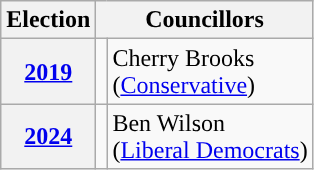<table class="wikitable">
<tr>
<th>Election</th>
<th colspan="2">Councillors</th>
</tr>
<tr>
<th><a href='#'>2019</a></th>
<td style="background-color: "></td>
<td>Cherry Brooks<br>(<a href='#'>Conservative</a>)</td>
</tr>
<tr>
<th><a href='#'>2024</a></th>
<td style="background-color: "></td>
<td>Ben Wilson<br>(<a href='#'>Liberal Democrats</a>)</td>
</tr>
</table>
